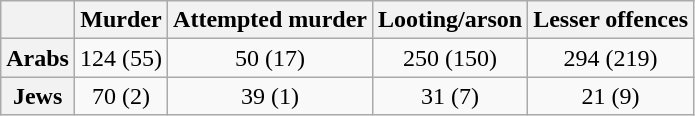<table class="wikitable" float=yes>
<tr>
<th></th>
<th align="center">Murder</th>
<th align="center">Attempted murder</th>
<th align="center">Looting/arson</th>
<th align="center">Lesser offences</th>
</tr>
<tr>
<th><strong>Arabs</strong></th>
<td align="center">124 (55)</td>
<td align="center">50 (17)</td>
<td align="center">250 (150)</td>
<td align="center">294 (219)</td>
</tr>
<tr>
<th><strong>Jews</strong></th>
<td align="center">70 (2)</td>
<td align="center">39 (1)</td>
<td align="center">31 (7)</td>
<td align="center">21 (9)</td>
</tr>
</table>
